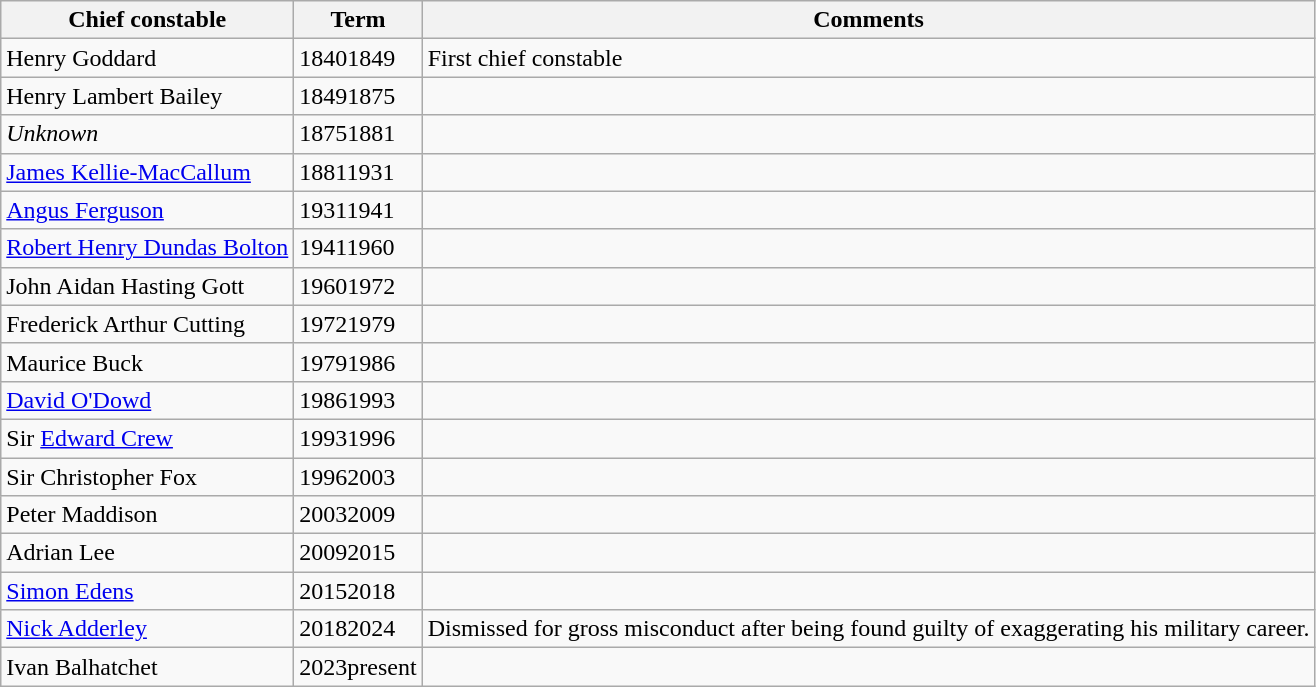<table class="wikitable">
<tr>
<th>Chief constable</th>
<th>Term</th>
<th>Comments</th>
</tr>
<tr>
<td>Henry Goddard</td>
<td>18401849</td>
<td>First chief constable</td>
</tr>
<tr>
<td>Henry Lambert Bailey</td>
<td>18491875</td>
<td></td>
</tr>
<tr>
<td><em>Unknown</em></td>
<td>18751881</td>
<td></td>
</tr>
<tr>
<td><a href='#'>James Kellie-MacCallum</a></td>
<td>18811931</td>
<td></td>
</tr>
<tr>
<td><a href='#'>Angus Ferguson</a></td>
<td>19311941</td>
<td></td>
</tr>
<tr>
<td><a href='#'>Robert Henry Dundas Bolton</a></td>
<td>19411960</td>
<td></td>
</tr>
<tr>
<td>John Aidan Hasting Gott</td>
<td>19601972</td>
<td></td>
</tr>
<tr>
<td>Frederick Arthur Cutting</td>
<td>19721979</td>
<td></td>
</tr>
<tr>
<td>Maurice Buck</td>
<td>19791986</td>
<td></td>
</tr>
<tr>
<td><a href='#'>David O'Dowd</a></td>
<td>19861993</td>
<td></td>
</tr>
<tr>
<td>Sir <a href='#'>Edward Crew</a></td>
<td>19931996</td>
<td></td>
</tr>
<tr>
<td>Sir Christopher Fox</td>
<td>19962003</td>
<td></td>
</tr>
<tr>
<td>Peter Maddison</td>
<td>20032009</td>
<td></td>
</tr>
<tr>
<td>Adrian Lee</td>
<td>20092015</td>
<td></td>
</tr>
<tr>
<td><a href='#'>Simon Edens</a></td>
<td>20152018</td>
<td></td>
</tr>
<tr>
<td><a href='#'>Nick Adderley</a></td>
<td>20182024</td>
<td>Dismissed for gross misconduct after being found guilty of exaggerating his military career.</td>
</tr>
<tr>
<td>Ivan Balhatchet</td>
<td>2023present</td>
<td></td>
</tr>
</table>
